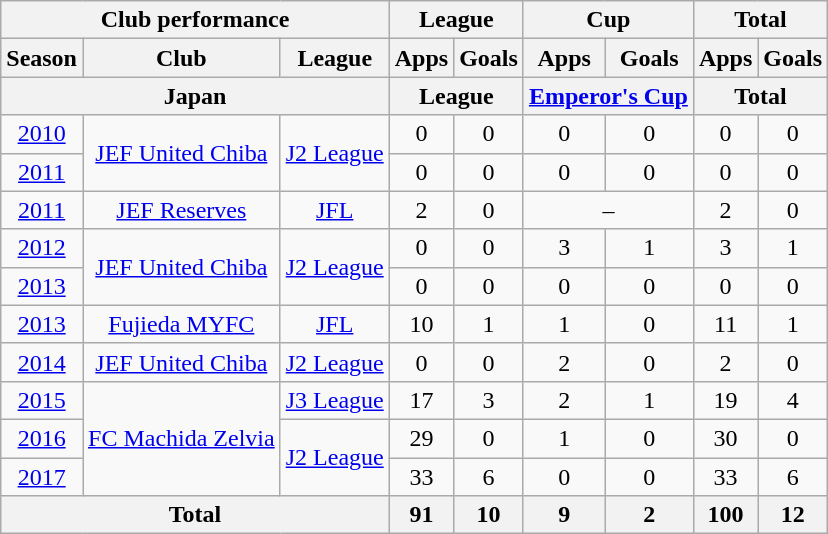<table class="wikitable" style="text-align:center;">
<tr>
<th colspan=3>Club performance</th>
<th colspan=2>League</th>
<th colspan=2>Cup</th>
<th colspan=2>Total</th>
</tr>
<tr>
<th>Season</th>
<th>Club</th>
<th>League</th>
<th>Apps</th>
<th>Goals</th>
<th>Apps</th>
<th>Goals</th>
<th>Apps</th>
<th>Goals</th>
</tr>
<tr>
<th colspan=3>Japan</th>
<th colspan=2>League</th>
<th colspan=2><a href='#'>Emperor's Cup</a></th>
<th colspan=2>Total</th>
</tr>
<tr>
<td><a href='#'>2010</a></td>
<td rowspan="2"><a href='#'>JEF United Chiba</a></td>
<td rowspan="2"><a href='#'>J2 League</a></td>
<td>0</td>
<td>0</td>
<td>0</td>
<td>0</td>
<td>0</td>
<td>0</td>
</tr>
<tr>
<td><a href='#'>2011</a></td>
<td>0</td>
<td>0</td>
<td>0</td>
<td>0</td>
<td>0</td>
<td>0</td>
</tr>
<tr>
<td><a href='#'>2011</a></td>
<td><a href='#'>JEF Reserves</a></td>
<td><a href='#'>JFL</a></td>
<td>2</td>
<td>0</td>
<td colspan="2">–</td>
<td>2</td>
<td>0</td>
</tr>
<tr>
<td><a href='#'>2012</a></td>
<td rowspan="2"><a href='#'>JEF United Chiba</a></td>
<td rowspan="2"><a href='#'>J2 League</a></td>
<td>0</td>
<td>0</td>
<td>3</td>
<td>1</td>
<td>3</td>
<td>1</td>
</tr>
<tr>
<td><a href='#'>2013</a></td>
<td>0</td>
<td>0</td>
<td>0</td>
<td>0</td>
<td>0</td>
<td>0</td>
</tr>
<tr>
<td><a href='#'>2013</a></td>
<td><a href='#'>Fujieda MYFC</a></td>
<td><a href='#'>JFL</a></td>
<td>10</td>
<td>1</td>
<td>1</td>
<td>0</td>
<td>11</td>
<td>1</td>
</tr>
<tr>
<td><a href='#'>2014</a></td>
<td><a href='#'>JEF United Chiba</a></td>
<td><a href='#'>J2 League</a></td>
<td>0</td>
<td>0</td>
<td>2</td>
<td>0</td>
<td>2</td>
<td>0</td>
</tr>
<tr>
<td><a href='#'>2015</a></td>
<td rowspan="3"><a href='#'>FC Machida Zelvia</a></td>
<td><a href='#'>J3 League</a></td>
<td>17</td>
<td>3</td>
<td>2</td>
<td>1</td>
<td>19</td>
<td>4</td>
</tr>
<tr>
<td><a href='#'>2016</a></td>
<td rowspan="2"><a href='#'>J2 League</a></td>
<td>29</td>
<td>0</td>
<td>1</td>
<td>0</td>
<td>30</td>
<td>0</td>
</tr>
<tr>
<td><a href='#'>2017</a></td>
<td>33</td>
<td>6</td>
<td>0</td>
<td>0</td>
<td>33</td>
<td>6</td>
</tr>
<tr>
<th colspan=3>Total</th>
<th>91</th>
<th>10</th>
<th>9</th>
<th>2</th>
<th>100</th>
<th>12</th>
</tr>
</table>
